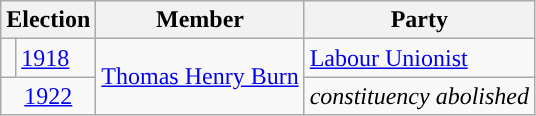<table class="wikitable">
<tr>
<th colspan="2">Election</th>
<th>Member</th>
<th>Party</th>
</tr>
<tr>
<td style="color:inherit;background-color: "></td>
<td><a href='#'>1918</a></td>
<td rowspan="3"><a href='#'>Thomas Henry Burn</a></td>
<td><a href='#'>Labour Unionist</a></td>
</tr>
<tr>
<td colspan="2" align="center"><a href='#'>1922</a></td>
<td colspan="2"><em>constituency abolished</em></td>
</tr>
</table>
